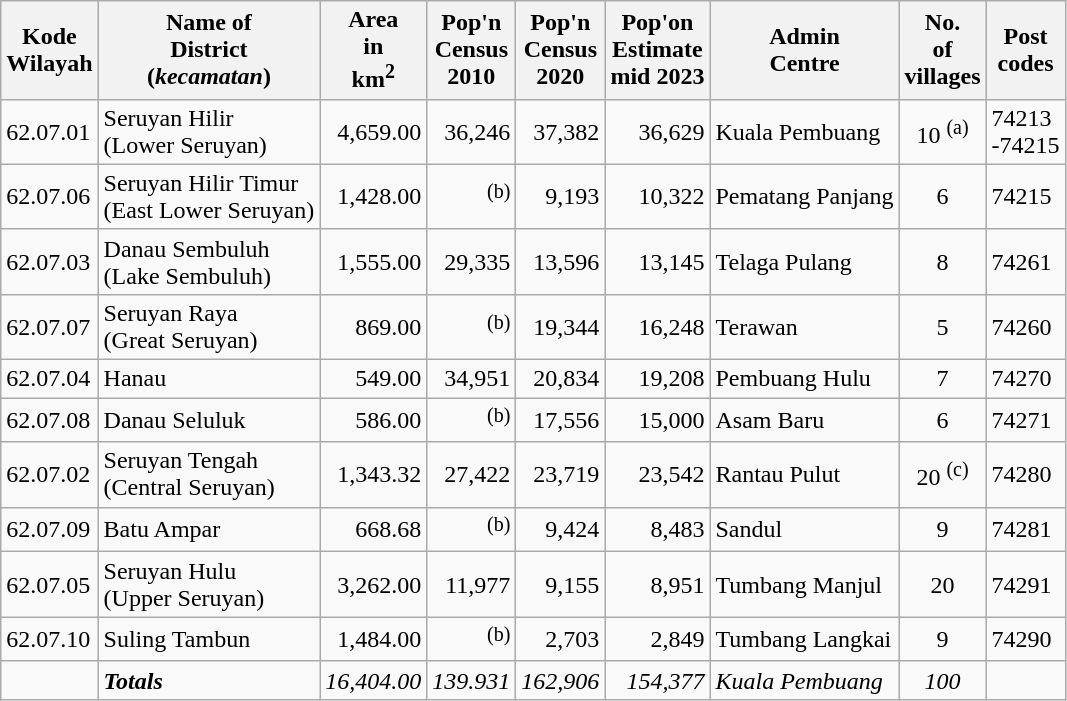<table class="sortable wikitable">
<tr>
<th>Kode <br>Wilayah</th>
<th>Name of<br>District<br>(<em>kecamatan</em>)</th>
<th>Area <br> in<br>km<sup>2</sup></th>
<th>Pop'n<br>Census<br>2010</th>
<th>Pop'n<br>Census<br>2020</th>
<th>Pop'on<br>Estimate<br>mid 2023</th>
<th>Admin<br>Centre</th>
<th>No.<br>of<br>villages</th>
<th>Post<br>codes</th>
</tr>
<tr>
<td>62.07.01</td>
<td>Seruyan Hilir  <br>(Lower Seruyan)</td>
<td align="right">4,659.00</td>
<td align="right">36,246</td>
<td align="right">37,382</td>
<td align="right">36,629</td>
<td>Kuala Pembuang</td>
<td align="center">10 <sup>(a)</sup></td>
<td>74213<br>-74215</td>
</tr>
<tr>
<td>62.07.06</td>
<td>Seruyan Hilir Timur  <br>(East Lower Seruyan)</td>
<td align="right">1,428.00</td>
<td align="right"><sup>(b)</sup></td>
<td align="right">9,193</td>
<td align="right">10,322</td>
<td>Pematang Panjang</td>
<td align="center">6</td>
<td>74215</td>
</tr>
<tr>
<td>62.07.03</td>
<td>Danau Sembuluh  <br>(Lake Sembuluh)</td>
<td align="right">1,555.00</td>
<td align="right">29,335</td>
<td align="right">13,596</td>
<td align="right">13,145</td>
<td>Telaga Pulang</td>
<td align="center">8</td>
<td>74261</td>
</tr>
<tr>
<td>62.07.07</td>
<td>Seruyan Raya  <br>(Great Seruyan)</td>
<td align="right">869.00</td>
<td align="right"><sup>(b)</sup></td>
<td align="right">19,344</td>
<td align="right">16,248</td>
<td>Terawan</td>
<td align="center">5</td>
<td>74260</td>
</tr>
<tr>
<td>62.07.04</td>
<td>Hanau </td>
<td align="right">549.00</td>
<td align="right">34,951</td>
<td align="right">20,834</td>
<td align="right">19,208</td>
<td>Pembuang Hulu</td>
<td align="center">7</td>
<td>74270</td>
</tr>
<tr>
<td>62.07.08</td>
<td>Danau Seluluk </td>
<td align="right">586.00</td>
<td align="right"><sup>(b)</sup></td>
<td align="right">17,556</td>
<td align="right">15,000</td>
<td>Asam Baru</td>
<td align="center">6</td>
<td>74271</td>
</tr>
<tr>
<td>62.07.02</td>
<td>Seruyan Tengah  <br>(Central Seruyan)</td>
<td align="right">1,343.32</td>
<td align="right">27,422</td>
<td align="right">23,719</td>
<td align="right">23,542</td>
<td>Rantau Pulut</td>
<td align="center">20 <sup>(c)</sup></td>
<td>74280</td>
</tr>
<tr>
<td>62.07.09</td>
<td>Batu Ampar </td>
<td align="right">668.68</td>
<td align="right"><sup>(b)</sup></td>
<td align="right">9,424</td>
<td align="right">8,483</td>
<td>Sandul</td>
<td align="center">9</td>
<td>74281</td>
</tr>
<tr>
<td>62.07.05</td>
<td>Seruyan Hulu  <br>(Upper Seruyan)</td>
<td align="right">3,262.00</td>
<td align="right">11,977</td>
<td align="right">9,155</td>
<td align="right">8,951</td>
<td>Tumbang Manjul</td>
<td align="center">20</td>
<td>74291</td>
</tr>
<tr>
<td>62.07.10</td>
<td>Suling Tambun </td>
<td align="right">1,484.00</td>
<td align="right"><sup>(b)</sup></td>
<td align="right">2,703</td>
<td align="right">2,849</td>
<td>Tumbang Langkai</td>
<td align="center">9</td>
<td>74290</td>
</tr>
<tr>
<td></td>
<td><strong><em>Totals</em></strong></td>
<td align="right"><em>16,404.00</em></td>
<td align="right"><em>139.931</em></td>
<td align="right"><em>162,906</em></td>
<td align="right"><em>154,377</em></td>
<td><em>Kuala Pembuang</em></td>
<td align="center"><em>100</em></td>
<td></td>
</tr>
</table>
